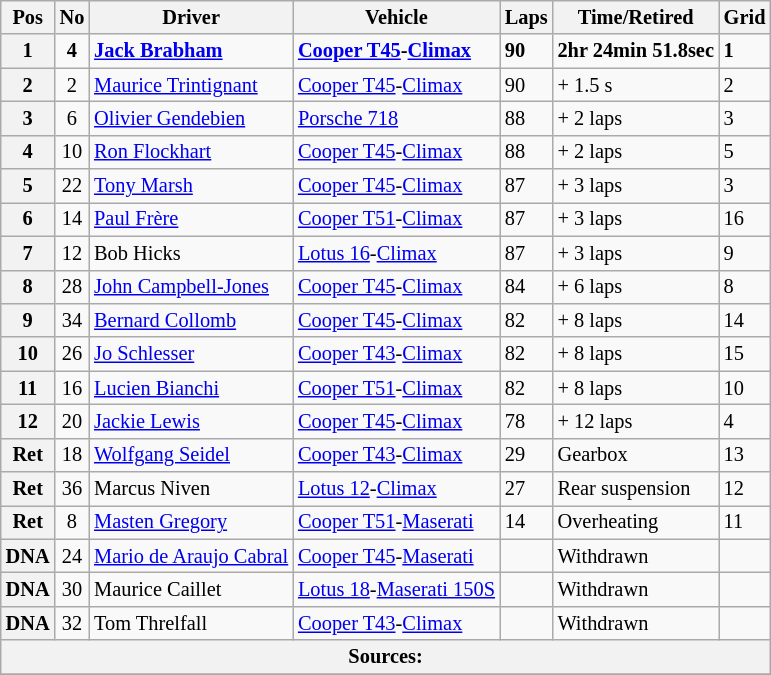<table class="wikitable" style="font-size: 85%;">
<tr>
<th>Pos</th>
<th>No</th>
<th>Driver</th>
<th>Vehicle</th>
<th>Laps</th>
<th>Time/Retired</th>
<th>Grid</th>
</tr>
<tr>
<th>1</th>
<td align="center"><strong>4</strong></td>
<td> <strong><a href='#'>Jack Brabham</a></strong></td>
<td><strong><a href='#'>Cooper T45</a>-<a href='#'>Climax</a></strong></td>
<td><strong>90</strong></td>
<td><strong>2hr 24min 51.8sec</strong></td>
<td><strong>1</strong></td>
</tr>
<tr>
<th>2</th>
<td align="center">2</td>
<td> <a href='#'>Maurice Trintignant</a></td>
<td><a href='#'>Cooper T45</a>-<a href='#'>Climax</a></td>
<td>90</td>
<td>+ 1.5 s</td>
<td>2</td>
</tr>
<tr>
<th>3</th>
<td align="center">6</td>
<td> <a href='#'>Olivier Gendebien</a></td>
<td><a href='#'>Porsche 718</a></td>
<td>88</td>
<td>+ 2 laps</td>
<td>3</td>
</tr>
<tr>
<th>4</th>
<td align="center">10</td>
<td> <a href='#'>Ron Flockhart</a></td>
<td><a href='#'>Cooper T45</a>-<a href='#'>Climax</a></td>
<td>88</td>
<td>+ 2 laps</td>
<td>5</td>
</tr>
<tr>
<th>5</th>
<td align="center">22</td>
<td> <a href='#'>Tony Marsh</a></td>
<td><a href='#'>Cooper T45</a>-<a href='#'>Climax</a></td>
<td>87</td>
<td>+ 3 laps</td>
<td>3</td>
</tr>
<tr>
<th>6</th>
<td align="center">14</td>
<td> <a href='#'>Paul Frère</a></td>
<td><a href='#'>Cooper T51</a>-<a href='#'>Climax</a></td>
<td>87</td>
<td>+ 3 laps</td>
<td>16</td>
</tr>
<tr>
<th>7</th>
<td align="center">12</td>
<td> Bob Hicks</td>
<td><a href='#'>Lotus 16</a>-<a href='#'>Climax</a></td>
<td>87</td>
<td>+ 3 laps</td>
<td>9</td>
</tr>
<tr>
<th>8</th>
<td align="center">28</td>
<td> <a href='#'>John Campbell-Jones</a></td>
<td><a href='#'>Cooper T45</a>-<a href='#'>Climax</a></td>
<td>84</td>
<td>+ 6 laps</td>
<td>8</td>
</tr>
<tr>
<th>9</th>
<td align="center">34</td>
<td> <a href='#'>Bernard Collomb</a></td>
<td><a href='#'>Cooper T45</a>-<a href='#'>Climax</a></td>
<td>82</td>
<td>+ 8 laps</td>
<td>14</td>
</tr>
<tr>
<th>10</th>
<td align="center">26</td>
<td> <a href='#'>Jo Schlesser</a></td>
<td><a href='#'>Cooper T43</a>-<a href='#'>Climax</a></td>
<td>82</td>
<td>+ 8 laps</td>
<td>15</td>
</tr>
<tr>
<th>11</th>
<td align="center">16</td>
<td> <a href='#'>Lucien Bianchi</a></td>
<td><a href='#'>Cooper T51</a>-<a href='#'>Climax</a></td>
<td>82</td>
<td>+ 8 laps</td>
<td>10</td>
</tr>
<tr>
<th>12</th>
<td align="center">20</td>
<td> <a href='#'>Jackie Lewis</a></td>
<td><a href='#'>Cooper T45</a>-<a href='#'>Climax</a></td>
<td>78</td>
<td>+ 12 laps</td>
<td>4</td>
</tr>
<tr>
<th>Ret</th>
<td align="center">18</td>
<td> <a href='#'>Wolfgang Seidel</a></td>
<td><a href='#'>Cooper T43</a>-<a href='#'>Climax</a></td>
<td>29</td>
<td>Gearbox</td>
<td>13</td>
</tr>
<tr>
<th>Ret</th>
<td align="center">36</td>
<td> Marcus Niven</td>
<td><a href='#'>Lotus 12</a>-<a href='#'>Climax</a></td>
<td>27</td>
<td>Rear suspension</td>
<td>12</td>
</tr>
<tr>
<th>Ret</th>
<td align="center">8</td>
<td> <a href='#'>Masten Gregory</a></td>
<td><a href='#'>Cooper T51</a>-<a href='#'>Maserati</a></td>
<td>14</td>
<td>Overheating</td>
<td>11</td>
</tr>
<tr>
<th>DNA</th>
<td align="center">24</td>
<td> <a href='#'>Mario de Araujo Cabral</a></td>
<td><a href='#'>Cooper T45</a>-<a href='#'>Maserati</a></td>
<td></td>
<td>Withdrawn</td>
<td></td>
</tr>
<tr>
<th>DNA</th>
<td align="center">30</td>
<td> Maurice Caillet</td>
<td><a href='#'>Lotus 18</a>-<a href='#'>Maserati 150S</a></td>
<td></td>
<td>Withdrawn</td>
<td></td>
</tr>
<tr>
<th>DNA</th>
<td align="center">32</td>
<td> Tom Threlfall</td>
<td><a href='#'>Cooper T43</a>-<a href='#'>Climax</a></td>
<td></td>
<td>Withdrawn</td>
<td></td>
</tr>
<tr>
<th colspan="8">Sources:</th>
</tr>
<tr>
</tr>
</table>
